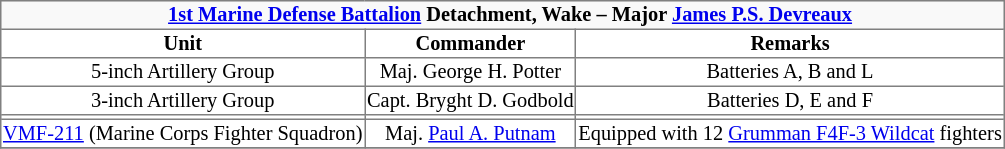<table border="1" cellpadding="1" cellspacing="0" style="font-size: 85%; border: gray solid 1px; border-collapse: collapse; text-align: center;">
<tr style="background: #ececec;">
<th colspan="14" style="background: #f9f9f9; text-align: center;">   <a href='#'>1st Marine Defense Battalion</a> Detachment, Wake – Major <a href='#'>James P.S. Devreaux</a></th>
</tr>
<tr>
<th>Unit</th>
<th>Commander</th>
<th>Remarks</th>
</tr>
<tr>
<td>5-inch Artillery Group</td>
<td>Maj. George H. Potter</td>
<td>Batteries A, B and L</td>
</tr>
<tr>
<td>3-inch Artillery Group</td>
<td>Capt. Bryght D. Godbold</td>
<td>Batteries D, E and F</td>
</tr>
<tr>
<td></td>
<td></td>
</tr>
<tr>
<td><a href='#'>VMF-211</a> (Marine Corps Fighter Squadron)</td>
<td>Maj. <a href='#'>Paul A. Putnam</a></td>
<td>Equipped with 12 <a href='#'>Grumman F4F-3 Wildcat</a> fighters</td>
</tr>
<tr>
</tr>
</table>
